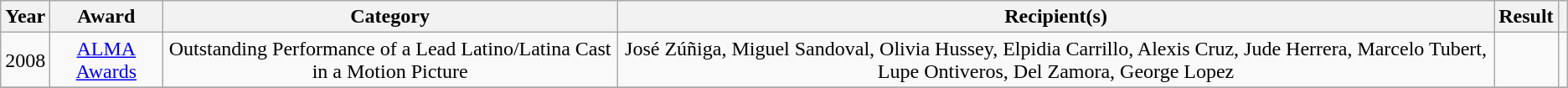<table class="wikitable plainrowheaders" style="text-align:center;">
<tr>
<th scope="col">Year</th>
<th scope="col">Award</th>
<th scope="col">Category</th>
<th scope="col">Recipient(s)</th>
<th scope="col">Result</th>
<th scope="col"></th>
</tr>
<tr>
<td>2008</td>
<td><a href='#'>ALMA Awards</a></td>
<td>Outstanding Performance of a Lead Latino/Latina Cast in a Motion Picture</td>
<td>José Zúñiga, Miguel Sandoval, Olivia Hussey, Elpidia Carrillo, Alexis Cruz, Jude Herrera, Marcelo Tubert, Lupe Ontiveros, Del Zamora, George Lopez</td>
<td></td>
<td></td>
</tr>
<tr>
</tr>
</table>
